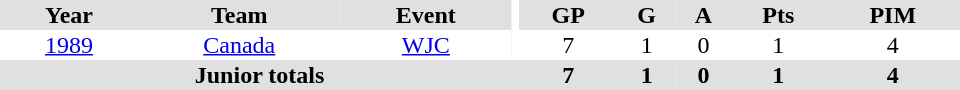<table border="0" cellpadding="1" cellspacing="0" ID="Table3" style="text-align:center; width:40em">
<tr bgcolor="#e0e0e0">
<th>Year</th>
<th>Team</th>
<th>Event</th>
<th rowspan="102" bgcolor="#ffffff"></th>
<th>GP</th>
<th>G</th>
<th>A</th>
<th>Pts</th>
<th>PIM</th>
</tr>
<tr>
<td><a href='#'>1989</a></td>
<td><a href='#'>Canada</a></td>
<td><a href='#'>WJC</a></td>
<td>7</td>
<td>1</td>
<td>0</td>
<td>1</td>
<td>4</td>
</tr>
<tr bgcolor="#e0e0e0">
<th colspan="4">Junior totals</th>
<th>7</th>
<th>1</th>
<th>0</th>
<th>1</th>
<th>4</th>
</tr>
</table>
